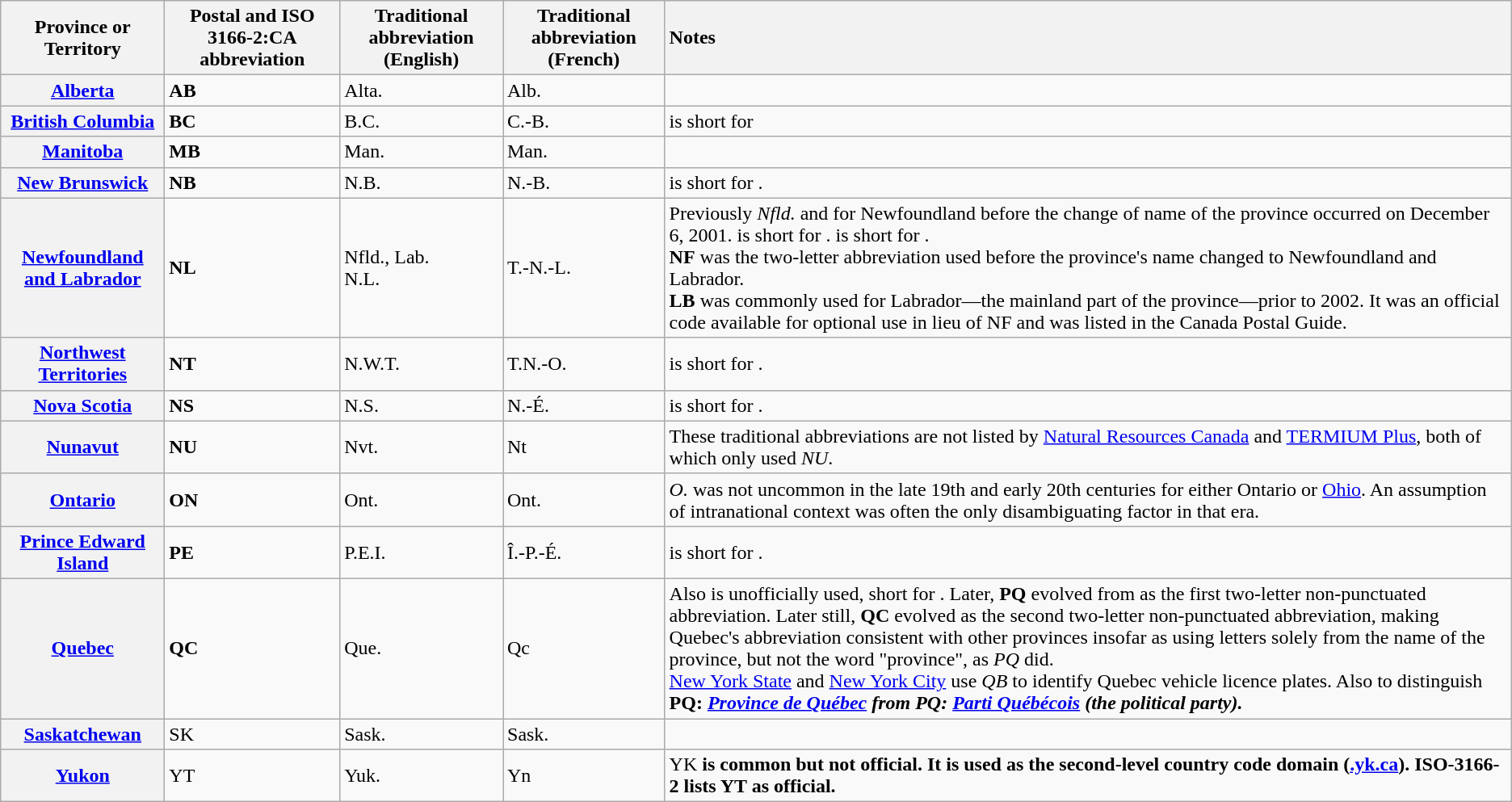<table class="wikitable sortable">
<tr>
<th scope="col">Province or Territory</th>
<th scope="col">Postal and ISO 3166‑2:CA abbreviation</th>
<th scope="col">Traditional abbreviation (English)</th>
<th scope="col">Traditional abbreviation (French)</th>
<th scope="col" style="text-align: left;">Notes</th>
</tr>
<tr>
<th scope="row"><a href='#'>Alberta</a></th>
<td><strong>AB</strong></td>
<td>Alta.</td>
<td>Alb.</td>
<td></td>
</tr>
<tr>
<th scope="row"><a href='#'>British Columbia</a></th>
<td><strong>BC</strong></td>
<td>B.C.</td>
<td>C.-B.</td>
<td><em></em> is short for <em></em></td>
</tr>
<tr>
<th scope="row"><a href='#'>Manitoba</a></th>
<td><strong>MB</strong></td>
<td>Man.</td>
<td>Man.</td>
<td></td>
</tr>
<tr>
<th scope="row"><a href='#'>New Brunswick</a></th>
<td><strong>NB</strong></td>
<td>N.B.</td>
<td>N.-B.</td>
<td><em></em> is short for <em></em>.</td>
</tr>
<tr>
<th scope="row"><a href='#'>Newfoundland and Labrador</a></th>
<td><strong>NL</strong></td>
<td>Nfld., Lab.<br>N.L.</td>
<td>T.-N.-L.</td>
<td>Previously <em>Nfld.</em> and <em></em> for Newfoundland before the change of name of the province occurred on December 6, 2001. <em></em> is short for <em></em>. <em></em> is short for <em></em>.<br><strong>NF</strong> was the two-letter abbreviation used before the province's name changed to Newfoundland and Labrador.<br><strong>LB</strong> was commonly used for Labrador—the mainland part of the province—prior to 2002. It was an official code available for optional use in lieu of NF and was listed in the Canada Postal Guide.</td>
</tr>
<tr>
<th scope="row"><a href='#'>Northwest Territories</a></th>
<td><strong>NT</strong></td>
<td>N.W.T.</td>
<td>T.N.-O.</td>
<td><em></em> is short for <em></em>.</td>
</tr>
<tr>
<th scope="row"><a href='#'>Nova Scotia</a></th>
<td><strong>NS</strong></td>
<td>N.S.</td>
<td>N.-É.</td>
<td><em></em> is short for <em></em>.</td>
</tr>
<tr>
<th scope="row"><a href='#'>Nunavut</a></th>
<td><strong>NU</strong></td>
<td>Nvt.</td>
<td>Nt</td>
<td>These traditional abbreviations are not listed by <a href='#'>Natural Resources Canada</a> and <a href='#'>TERMIUM Plus</a>, both of which only used <em>NU</em>.</td>
</tr>
<tr>
<th scope="row"><a href='#'>Ontario</a></th>
<td><strong>ON</strong></td>
<td>Ont.</td>
<td>Ont.</td>
<td><em>O.</em> was not uncommon in the late 19th and early 20th centuries for either Ontario or <a href='#'>Ohio</a>. An assumption of intranational context was often the only disambiguating factor in that era.</td>
</tr>
<tr>
<th scope="row"><a href='#'>Prince Edward Island</a></th>
<td><strong>PE</strong></td>
<td>P.E.I.</td>
<td>Î.-P.-É.</td>
<td><em></em> is short for <em></em>.</td>
</tr>
<tr>
<th scope="row"><a href='#'>Quebec</a></th>
<td><strong>QC</strong></td>
<td>Que.</td>
<td>Qc</td>
<td>Also <em></em> is unofficially used, short for <em></em>. Later, <strong>PQ</strong> evolved from <em></em> as the first two-letter non-punctuated abbreviation. Later still, <strong>QC</strong> evolved as the second two-letter non-punctuated abbreviation, making Quebec's abbreviation consistent with other provinces insofar as using letters solely from the name of the province, but not the word "province", as <em>PQ</em> did.<br><a href='#'>New York State</a> and <a href='#'>New York City</a> use <em>QB</em> to identify Quebec vehicle licence plates. Also to distinguish <strong>PQ: <em><a href='#'>Province de Québec</a><strong><em> from </strong>PQ: <a href='#'>Parti Québécois</a> (the political party).<strong></td>
</tr>
<tr>
<th scope="row"><a href='#'>Saskatchewan</a></th>
<td></strong>SK<strong></td>
<td>Sask.</td>
<td>Sask.</td>
<td></td>
</tr>
<tr>
<th scope="row"><a href='#'>Yukon</a></th>
<td></strong>YT<strong></td>
<td>Yuk.</td>
<td>Yn</td>
<td></strong>YK<strong> is common but not official. It is used as the second-level country code domain (<a href='#'>.yk.ca</a>). ISO-3166-2 lists YT as official.</td>
</tr>
</table>
